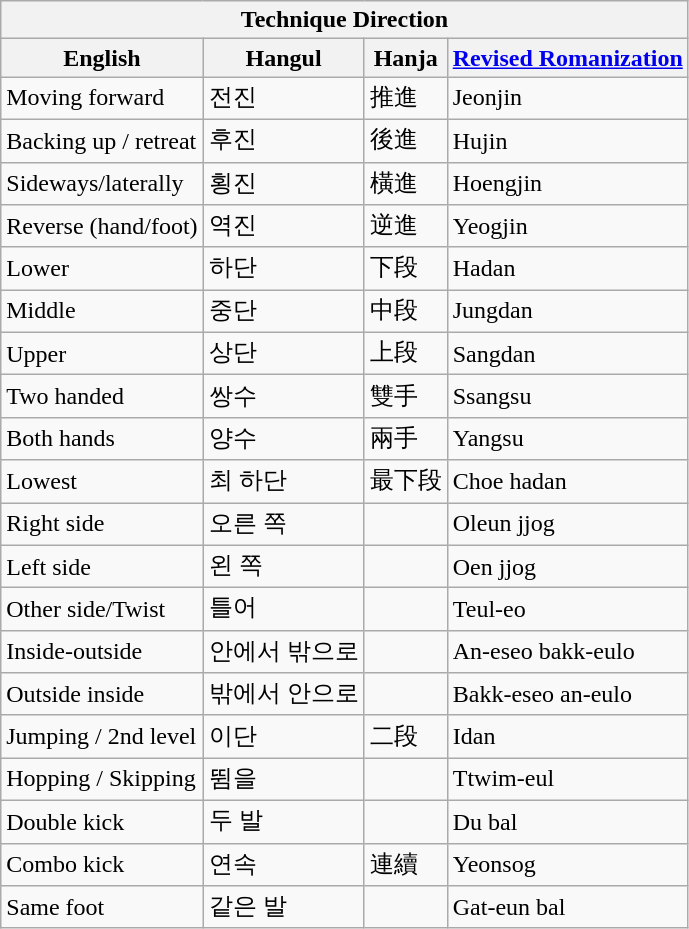<table class="wikitable mw-collapsible mw-collapsed">
<tr>
<th colspan="4">Technique Direction</th>
</tr>
<tr>
<th>English</th>
<th>Hangul</th>
<th>Hanja</th>
<th><a href='#'>Revised Romanization</a></th>
</tr>
<tr>
<td>Moving forward</td>
<td>전진</td>
<td>推進</td>
<td>Jeonjin</td>
</tr>
<tr>
<td>Backing up / retreat</td>
<td>후진</td>
<td>後進</td>
<td>Hujin</td>
</tr>
<tr>
<td>Sideways/laterally</td>
<td>횡진</td>
<td>橫進</td>
<td>Hoengjin</td>
</tr>
<tr>
<td>Reverse (hand/foot)</td>
<td>역진</td>
<td>逆進</td>
<td>Yeogjin</td>
</tr>
<tr>
<td>Lower</td>
<td>하단</td>
<td>下段</td>
<td>Hadan</td>
</tr>
<tr>
<td>Middle</td>
<td>중단</td>
<td>中段</td>
<td>Jungdan</td>
</tr>
<tr>
<td>Upper</td>
<td>상단</td>
<td>上段</td>
<td>Sangdan</td>
</tr>
<tr>
<td>Two handed</td>
<td>쌍수</td>
<td>雙手</td>
<td>Ssangsu</td>
</tr>
<tr>
<td>Both hands</td>
<td>양수</td>
<td>兩手</td>
<td>Yangsu</td>
</tr>
<tr>
<td>Lowest</td>
<td>최 하단</td>
<td>最下段</td>
<td>Choe hadan</td>
</tr>
<tr>
<td>Right side</td>
<td>오른 쪽</td>
<td></td>
<td>Oleun jjog</td>
</tr>
<tr>
<td>Left side</td>
<td>왼 쪽</td>
<td></td>
<td>Oen jjog</td>
</tr>
<tr>
<td>Other side/Twist</td>
<td>틀어</td>
<td></td>
<td>Teul-eo</td>
</tr>
<tr>
<td>Inside-outside</td>
<td>안에서 밖으로</td>
<td></td>
<td>An-eseo bakk-eulo</td>
</tr>
<tr>
<td>Outside inside</td>
<td>밖에서 안으로</td>
<td></td>
<td>Bakk-eseo an-eulo</td>
</tr>
<tr>
<td>Jumping / 2nd level</td>
<td>이단</td>
<td>二段</td>
<td>Idan</td>
</tr>
<tr>
<td>Hopping / Skipping</td>
<td>뜀을</td>
<td></td>
<td>Ttwim-eul</td>
</tr>
<tr>
<td>Double kick</td>
<td>두 발</td>
<td></td>
<td>Du bal</td>
</tr>
<tr>
<td>Combo kick</td>
<td>연속</td>
<td>連續</td>
<td>Yeonsog</td>
</tr>
<tr>
<td>Same foot</td>
<td>같은 발</td>
<td></td>
<td>Gat-eun bal</td>
</tr>
</table>
